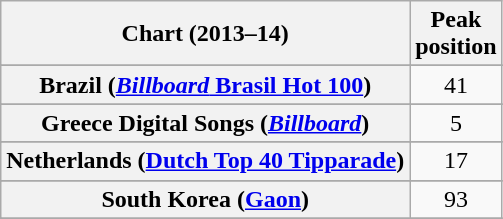<table class="wikitable sortable plainrowheaders" style="text-align:center">
<tr>
<th scope="col">Chart (2013–14)</th>
<th scope="col">Peak<br> position</th>
</tr>
<tr>
</tr>
<tr>
</tr>
<tr>
</tr>
<tr>
</tr>
<tr>
<th scope="row">Brazil (<a href='#'><em>Billboard</em> Brasil Hot 100</a>)</th>
<td style="text-align:center;">41</td>
</tr>
<tr>
</tr>
<tr>
</tr>
<tr>
</tr>
<tr>
</tr>
<tr>
<th scope="row">Greece Digital Songs (<em><a href='#'>Billboard</a></em>)</th>
<td>5</td>
</tr>
<tr>
</tr>
<tr>
</tr>
<tr>
<th scope="row">Netherlands (<a href='#'>Dutch Top 40 Tipparade</a>)</th>
<td>17</td>
</tr>
<tr>
</tr>
<tr>
</tr>
<tr>
<th scope="row">South Korea (<a href='#'>Gaon</a>)</th>
<td style="text-align:center;">93</td>
</tr>
<tr>
</tr>
<tr>
</tr>
<tr>
</tr>
<tr>
</tr>
<tr>
</tr>
<tr>
</tr>
<tr>
</tr>
<tr>
</tr>
</table>
